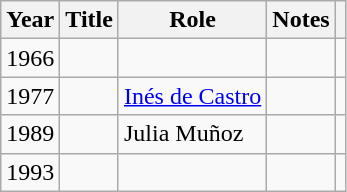<table class="wikitable sortable">
<tr>
<th>Year</th>
<th>Title</th>
<th>Role</th>
<th class="unsortable">Notes</th>
<th></th>
</tr>
<tr>
<td align = "center">1966</td>
<td><em></em></td>
<td></td>
<td></td>
<td align = "center"></td>
</tr>
<tr>
<td align = "center">1977</td>
<td><em></em></td>
<td><a href='#'>Inés de Castro</a></td>
<td></td>
<td align = "center"></td>
</tr>
<tr>
<td align = "center">1989</td>
<td><em></em></td>
<td>Julia Muñoz</td>
<td></td>
<td align = "center"></td>
</tr>
<tr>
<td align = "center">1993</td>
<td><em></em></td>
<td></td>
<td></td>
<td align = "center"></td>
</tr>
</table>
